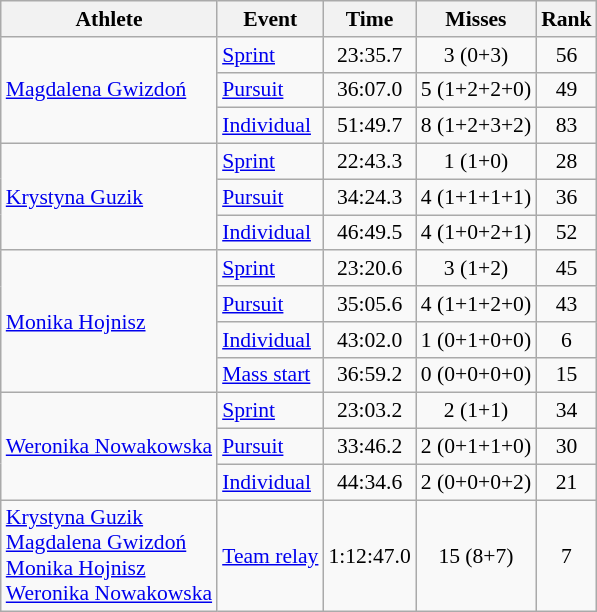<table class="wikitable" style="font-size:90%">
<tr>
<th>Athlete</th>
<th>Event</th>
<th>Time</th>
<th>Misses</th>
<th>Rank</th>
</tr>
<tr align=center>
<td align=left rowspan=3><a href='#'>Magdalena Gwizdoń</a></td>
<td align=left><a href='#'>Sprint</a></td>
<td>23:35.7</td>
<td>3 (0+3)</td>
<td>56</td>
</tr>
<tr align=center>
<td align=left><a href='#'>Pursuit</a></td>
<td>36:07.0</td>
<td>5 (1+2+2+0)</td>
<td>49</td>
</tr>
<tr align=center>
<td align=left><a href='#'>Individual</a></td>
<td>51:49.7</td>
<td>8 (1+2+3+2)</td>
<td>83</td>
</tr>
<tr align=center>
<td align=left rowspan=3><a href='#'>Krystyna Guzik</a></td>
<td align=left><a href='#'>Sprint</a></td>
<td>22:43.3</td>
<td>1 (1+0)</td>
<td>28</td>
</tr>
<tr align=center>
<td align=left><a href='#'>Pursuit</a></td>
<td>34:24.3</td>
<td>4 (1+1+1+1)</td>
<td>36</td>
</tr>
<tr align=center>
<td align=left><a href='#'>Individual</a></td>
<td>46:49.5</td>
<td>4 (1+0+2+1)</td>
<td>52</td>
</tr>
<tr align=center>
<td align=left rowspan=4><a href='#'>Monika Hojnisz</a></td>
<td align=left><a href='#'>Sprint</a></td>
<td>23:20.6</td>
<td>3 (1+2)</td>
<td>45</td>
</tr>
<tr align=center>
<td align=left><a href='#'>Pursuit</a></td>
<td>35:05.6</td>
<td>4 (1+1+2+0)</td>
<td>43</td>
</tr>
<tr align=center>
<td align=left><a href='#'>Individual</a></td>
<td>43:02.0</td>
<td>1 (0+1+0+0)</td>
<td>6</td>
</tr>
<tr align=center>
<td align=left><a href='#'>Mass start</a></td>
<td>36:59.2</td>
<td>0 (0+0+0+0)</td>
<td>15</td>
</tr>
<tr align=center>
<td align=left rowspan=3><a href='#'>Weronika Nowakowska</a></td>
<td align=left><a href='#'>Sprint</a></td>
<td>23:03.2</td>
<td>2 (1+1)</td>
<td>34</td>
</tr>
<tr align=center>
<td align=left><a href='#'>Pursuit</a></td>
<td>33:46.2</td>
<td>2 (0+1+1+0)</td>
<td>30</td>
</tr>
<tr align=center>
<td align=left><a href='#'>Individual</a></td>
<td>44:34.6</td>
<td>2 (0+0+0+2)</td>
<td>21</td>
</tr>
<tr align=center>
<td align=left><a href='#'>Krystyna Guzik</a><br><a href='#'>Magdalena Gwizdoń</a><br><a href='#'>Monika Hojnisz</a><br><a href='#'>Weronika Nowakowska</a></td>
<td align=left><a href='#'>Team relay</a></td>
<td>1:12:47.0</td>
<td>15 (8+7)</td>
<td>7</td>
</tr>
</table>
